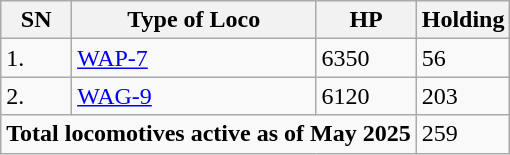<table class="wikitable">
<tr>
<th>SN</th>
<th>Type of Loco</th>
<th>HP</th>
<th>Holding</th>
</tr>
<tr>
<td>1.</td>
<td><a href='#'>WAP-7</a></td>
<td>6350</td>
<td>56</td>
</tr>
<tr>
<td>2.</td>
<td><a href='#'>WAG-9</a></td>
<td>6120</td>
<td>203</td>
</tr>
<tr>
<td colspan="3"><strong>Total locomotives active as of May 2025</strong></td>
<td>259</td>
</tr>
</table>
